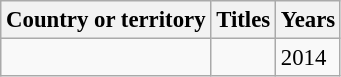<table class="wikitable" style="font-size:95%;">
<tr>
<th>Country or territory</th>
<th>Titles</th>
<th>Years</th>
</tr>
<tr>
<td></td>
<td></td>
<td>2014</td>
</tr>
</table>
